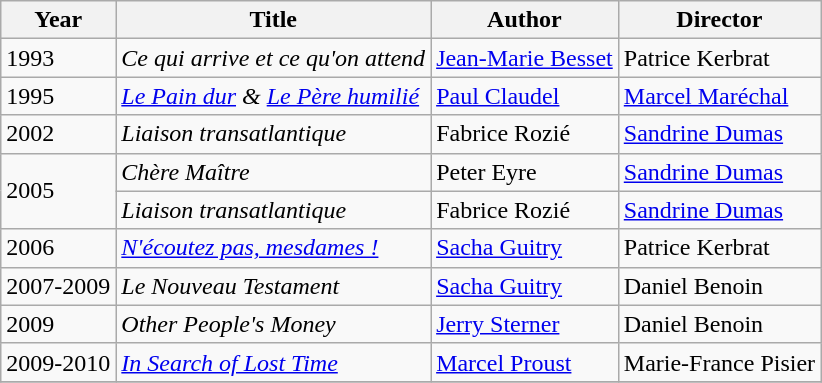<table class="wikitable">
<tr>
<th>Year</th>
<th>Title</th>
<th>Author</th>
<th>Director</th>
</tr>
<tr>
<td>1993</td>
<td><em>Ce qui arrive et ce qu'on attend</em></td>
<td><a href='#'>Jean-Marie Besset</a></td>
<td>Patrice Kerbrat</td>
</tr>
<tr>
<td>1995</td>
<td><em><a href='#'>Le Pain dur</a> & <a href='#'>Le Père humilié</a></em></td>
<td><a href='#'>Paul Claudel</a></td>
<td><a href='#'>Marcel Maréchal</a></td>
</tr>
<tr>
<td>2002</td>
<td><em>Liaison transatlantique</em></td>
<td>Fabrice Rozié</td>
<td><a href='#'>Sandrine Dumas</a></td>
</tr>
<tr>
<td rowspan=2>2005</td>
<td><em>Chère Maître</em></td>
<td>Peter Eyre</td>
<td><a href='#'>Sandrine Dumas</a></td>
</tr>
<tr>
<td><em>Liaison transatlantique</em></td>
<td>Fabrice Rozié</td>
<td><a href='#'>Sandrine Dumas</a></td>
</tr>
<tr>
<td>2006</td>
<td><em><a href='#'>N'écoutez pas, mesdames !</a></em></td>
<td><a href='#'>Sacha Guitry</a></td>
<td>Patrice Kerbrat</td>
</tr>
<tr>
<td>2007-2009</td>
<td><em>Le Nouveau Testament</em></td>
<td><a href='#'>Sacha Guitry</a></td>
<td>Daniel Benoin</td>
</tr>
<tr>
<td>2009</td>
<td><em>Other People's Money</em></td>
<td><a href='#'>Jerry Sterner</a></td>
<td>Daniel Benoin</td>
</tr>
<tr>
<td>2009-2010</td>
<td><em><a href='#'>In Search of Lost Time</a></em></td>
<td><a href='#'>Marcel Proust</a></td>
<td>Marie-France Pisier</td>
</tr>
<tr>
</tr>
</table>
